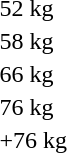<table>
<tr>
<td rowspan=2>52 kg<br></td>
<td rowspan=2></td>
<td rowspan=2></td>
<td></td>
</tr>
<tr>
<td></td>
</tr>
<tr>
<td rowspan=2>58 kg<br></td>
<td rowspan=2></td>
<td rowspan=2></td>
<td></td>
</tr>
<tr>
<td></td>
</tr>
<tr>
<td rowspan=2>66 kg<br></td>
<td rowspan=2></td>
<td rowspan=2></td>
<td></td>
</tr>
<tr>
<td></td>
</tr>
<tr>
<td rowspan=2>76 kg<br></td>
<td rowspan=2></td>
<td rowspan=2></td>
<td></td>
</tr>
<tr>
<td></td>
</tr>
<tr>
<td rowspan=2>+76 kg<br></td>
<td rowspan=2></td>
<td rowspan=2></td>
<td></td>
</tr>
<tr>
<td></td>
</tr>
</table>
